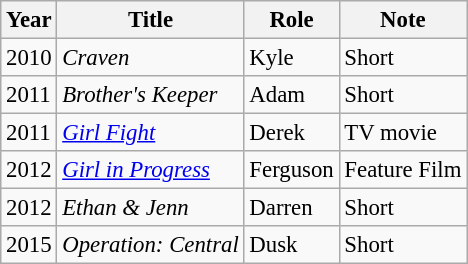<table class="wikitable" style="font-size: 95%;">
<tr>
<th>Year</th>
<th>Title</th>
<th>Role</th>
<th>Note</th>
</tr>
<tr>
<td>2010</td>
<td><em>Craven</em></td>
<td>Kyle</td>
<td>Short</td>
</tr>
<tr>
<td>2011</td>
<td><em>Brother's Keeper</em></td>
<td>Adam</td>
<td>Short</td>
</tr>
<tr>
<td>2011</td>
<td><em><a href='#'>Girl Fight</a></em></td>
<td>Derek</td>
<td>TV movie</td>
</tr>
<tr>
<td>2012</td>
<td><em><a href='#'>Girl in Progress</a></em></td>
<td>Ferguson</td>
<td>Feature Film</td>
</tr>
<tr>
<td>2012</td>
<td><em>Ethan & Jenn</em></td>
<td>Darren</td>
<td>Short</td>
</tr>
<tr>
<td>2015</td>
<td><em>Operation: Central</em></td>
<td>Dusk</td>
<td>Short</td>
</tr>
</table>
